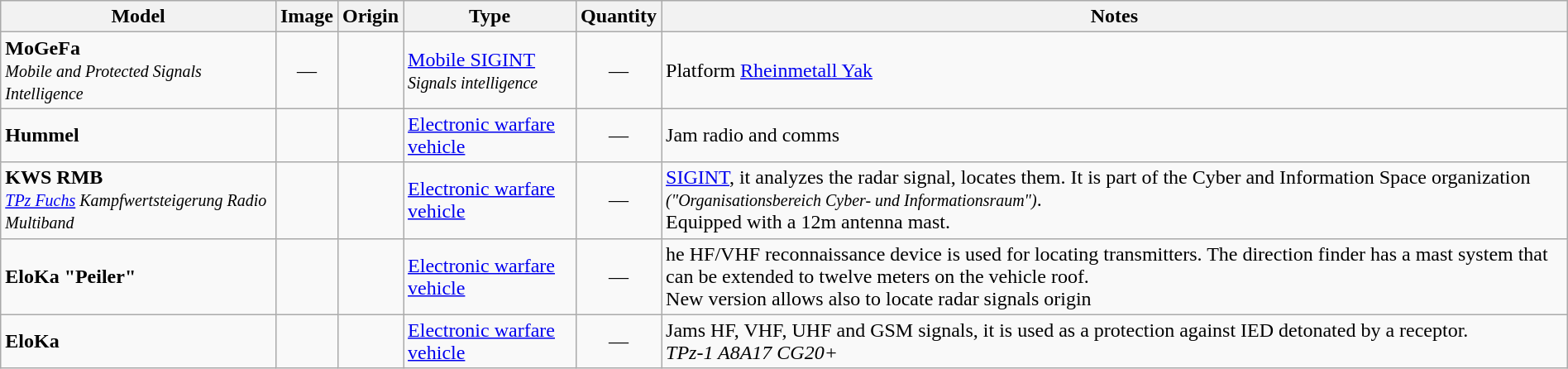<table class="wikitable" style="width:100%;">
<tr>
<th>Model</th>
<th>Image</th>
<th>Origin</th>
<th>Type</th>
<th>Quantity</th>
<th>Notes</th>
</tr>
<tr>
<td><strong>MoGeFa</strong><br><em><small>Mobile and Protected Signals Intelligence</small></em></td>
<td style="text-align: center;">—</td>
<td><br></td>
<td><a href='#'>Mobile SIGINT</a><br><em><small>Signals intelligence</small></em></td>
<td style="text-align: center;">—</td>
<td>Platform <a href='#'>Rheinmetall Yak</a></td>
</tr>
<tr>
<td><strong>Hummel</strong></td>
<td style="text-align: center;"></td>
<td></td>
<td><a href='#'>Electronic warfare vehicle</a></td>
<td style="text-align: center;">—</td>
<td>Jam radio and comms</td>
</tr>
<tr>
<td><strong><abbr>KWS</abbr> <abbr>RMB</abbr></strong><br><em><small><abbr><a href='#'>TPz Fuchs</a> Kampfwertsteigerung Radio Multiband</abbr></small></em></td>
<td></td>
<td></td>
<td><a href='#'>Electronic warfare vehicle</a></td>
<td style="text-align: center;">—</td>
<td><a href='#'>SIGINT</a>, it analyzes the radar signal, locates them. It is part of the Cyber and Information Space organization <em><small>("Organisationsbereich Cyber- und Informationsraum")</small></em>.<br>Equipped with a 12m antenna mast.</td>
</tr>
<tr>
<td><strong>EloKa "Peiler"</strong></td>
<td></td>
<td></td>
<td><a href='#'>Electronic warfare vehicle</a></td>
<td style="text-align: center;">—</td>
<td>he HF/VHF reconnaissance device is used for locating transmitters. The direction finder has a mast system that can be extended to twelve meters on the vehicle roof.<br>New version allows also to locate radar signals origin</td>
</tr>
<tr>
<td><strong>EloKa</strong></td>
<td></td>
<td></td>
<td><a href='#'>Electronic warfare vehicle</a></td>
<td style="text-align: center;">—</td>
<td>Jams HF, VHF, UHF and GSM signals, it is used as a protection against IED detonated by a receptor.<br><em>TPz-1 A8A17 CG20+</em></td>
</tr>
</table>
